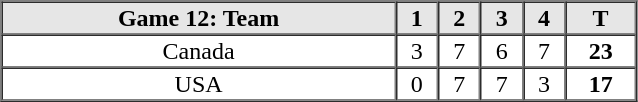<table border=1 cellspacing=0 width=425 style="margin-left:3em;">
<tr style="text-align:center; background-color:#e6e6e6;">
<th>Game 12: Team</th>
<th>1</th>
<th>2</th>
<th>3</th>
<th>4</th>
<th>T</th>
</tr>
<tr style="text-align:center">
<td> Canada</td>
<td>3</td>
<td>7</td>
<td>6</td>
<td>7</td>
<th>23</th>
</tr>
<tr style="text-align:center">
<td> USA</td>
<td>0</td>
<td>7</td>
<td>7</td>
<td>3</td>
<th>17</th>
</tr>
</table>
